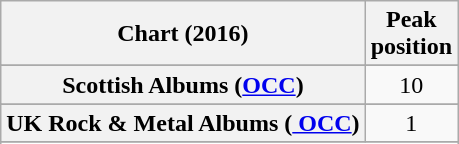<table class="wikitable sortable plainrowheaders" style="text-align:center">
<tr>
<th scope="col">Chart (2016)</th>
<th scope="col">Peak<br> position</th>
</tr>
<tr>
</tr>
<tr>
</tr>
<tr>
</tr>
<tr>
</tr>
<tr>
</tr>
<tr>
</tr>
<tr>
<th scope="row">Scottish Albums (<a href='#'>OCC</a>)</th>
<td>10</td>
</tr>
<tr>
</tr>
<tr>
<th scope="row">UK Rock & Metal Albums (<a href='#'>
OCC</a>)</th>
<td>1</td>
</tr>
<tr>
</tr>
<tr>
</tr>
<tr>
</tr>
<tr>
</tr>
<tr>
</tr>
<tr>
</tr>
<tr>
</tr>
</table>
